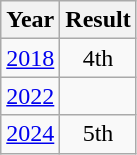<table class="wikitable" style="text-align:center">
<tr>
<th>Year</th>
<th>Result</th>
</tr>
<tr>
<td><a href='#'>2018</a></td>
<td>4th</td>
</tr>
<tr>
<td><a href='#'>2022</a></td>
<td></td>
</tr>
<tr>
<td><a href='#'>2024</a></td>
<td>5th</td>
</tr>
</table>
